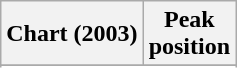<table class="wikitable sortable plainrowheaders">
<tr>
<th scope="col">Chart (2003)</th>
<th scope="col">Peak<br>position</th>
</tr>
<tr>
</tr>
<tr>
</tr>
</table>
